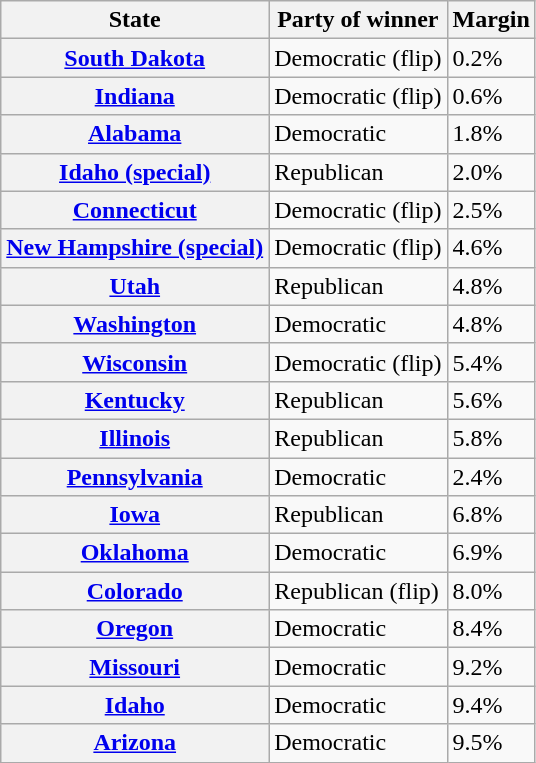<table class="wikitable sortable">
<tr>
<th>State</th>
<th>Party of winner</th>
<th>Margin</th>
</tr>
<tr>
<th><a href='#'>South Dakota</a></th>
<td data-sort-value=1 >Democratic (flip)</td>
<td>0.2%</td>
</tr>
<tr>
<th><a href='#'>Indiana</a></th>
<td data-sort-value=1 >Democratic (flip)</td>
<td>0.6%</td>
</tr>
<tr>
<th><a href='#'>Alabama</a></th>
<td data-sort-value=1 >Democratic</td>
<td>1.8%</td>
</tr>
<tr>
<th><a href='#'>Idaho (special)</a></th>
<td data-sort-value=1 >Republican</td>
<td>2.0%</td>
</tr>
<tr>
<th><a href='#'>Connecticut</a></th>
<td data-sort-value=1 >Democratic (flip)</td>
<td>2.5%</td>
</tr>
<tr>
<th><a href='#'>New Hampshire (special)</a></th>
<td data-sort-value=1 >Democratic (flip)</td>
<td>4.6%</td>
</tr>
<tr>
<th><a href='#'>Utah</a></th>
<td data-sort-value=1 >Republican</td>
<td>4.8%</td>
</tr>
<tr>
<th><a href='#'>Washington</a></th>
<td data-sort-value=1 >Democratic</td>
<td>4.8%</td>
</tr>
<tr>
<th><a href='#'>Wisconsin</a></th>
<td data-sort-value=1 >Democratic (flip)</td>
<td>5.4%</td>
</tr>
<tr>
<th><a href='#'>Kentucky</a></th>
<td data-sort-value=1 >Republican</td>
<td>5.6%</td>
</tr>
<tr>
<th><a href='#'>Illinois</a></th>
<td data-sort-value=1 >Republican</td>
<td>5.8%</td>
</tr>
<tr>
<th><a href='#'>Pennsylvania</a></th>
<td data-sort-value=1 >Democratic</td>
<td>2.4%</td>
</tr>
<tr>
<th><a href='#'>Iowa</a></th>
<td data-sort-value=1 >Republican</td>
<td>6.8%</td>
</tr>
<tr>
<th><a href='#'>Oklahoma</a></th>
<td data-sort-value=1 >Democratic</td>
<td>6.9%</td>
</tr>
<tr>
<th><a href='#'>Colorado</a></th>
<td data-sort-value=1 >Republican (flip)</td>
<td>8.0%</td>
</tr>
<tr>
<th><a href='#'>Oregon</a></th>
<td data-sort-value=1 >Democratic</td>
<td>8.4%</td>
</tr>
<tr>
<th><a href='#'>Missouri</a></th>
<td data-sort-value=1 >Democratic</td>
<td>9.2%</td>
</tr>
<tr>
<th><a href='#'>Idaho</a></th>
<td data-sort-value=1 >Democratic</td>
<td>9.4%</td>
</tr>
<tr>
<th><a href='#'>Arizona</a></th>
<td data-sort-value=1 >Democratic</td>
<td>9.5%</td>
</tr>
</table>
